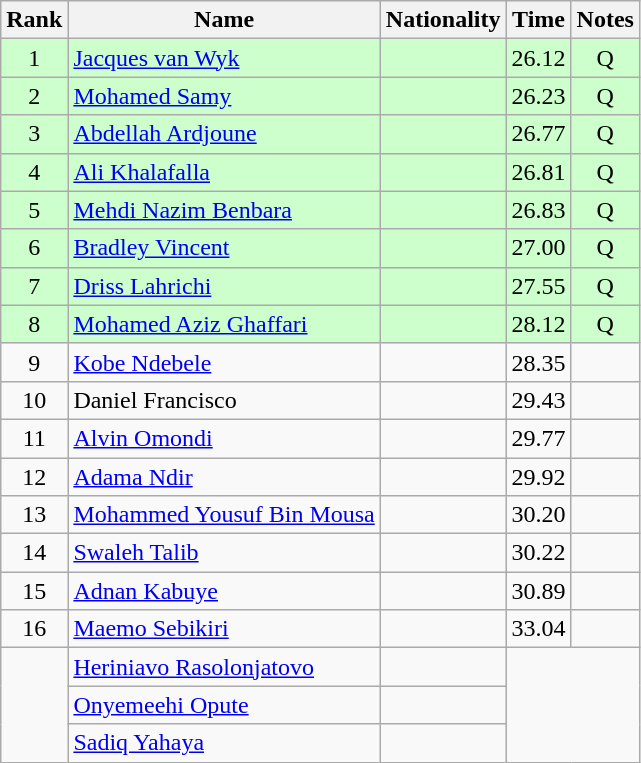<table class="wikitable sortable" style="text-align:center">
<tr>
<th>Rank</th>
<th>Name</th>
<th>Nationality</th>
<th>Time</th>
<th>Notes</th>
</tr>
<tr bgcolor=ccffcc>
<td>1</td>
<td align=left><a href='#'>Jacques van Wyk</a></td>
<td align=left></td>
<td>26.12</td>
<td>Q</td>
</tr>
<tr bgcolor=ccffcc>
<td>2</td>
<td align=left><a href='#'>Mohamed Samy</a></td>
<td align=left></td>
<td>26.23</td>
<td>Q</td>
</tr>
<tr bgcolor=ccffcc>
<td>3</td>
<td align=left><a href='#'>Abdellah Ardjoune</a></td>
<td align=left></td>
<td>26.77</td>
<td>Q</td>
</tr>
<tr bgcolor=ccffcc>
<td>4</td>
<td align=left><a href='#'>Ali Khalafalla</a></td>
<td align=left></td>
<td>26.81</td>
<td>Q</td>
</tr>
<tr bgcolor=ccffcc>
<td>5</td>
<td align=left><a href='#'>Mehdi Nazim Benbara</a></td>
<td align=left></td>
<td>26.83</td>
<td>Q</td>
</tr>
<tr bgcolor=ccffcc>
<td>6</td>
<td align=left><a href='#'>Bradley Vincent</a></td>
<td align=left></td>
<td>27.00</td>
<td>Q</td>
</tr>
<tr bgcolor=ccffcc>
<td>7</td>
<td align=left><a href='#'>Driss Lahrichi</a></td>
<td align=left></td>
<td>27.55</td>
<td>Q</td>
</tr>
<tr bgcolor=ccffcc>
<td>8</td>
<td align=left><a href='#'>Mohamed Aziz Ghaffari</a></td>
<td align=left></td>
<td>28.12</td>
<td>Q</td>
</tr>
<tr>
<td>9</td>
<td align=left><a href='#'>Kobe Ndebele</a></td>
<td align=left></td>
<td>28.35</td>
<td></td>
</tr>
<tr>
<td>10</td>
<td align=left>Daniel Francisco</td>
<td align=left></td>
<td>29.43</td>
<td></td>
</tr>
<tr>
<td>11</td>
<td align=left><a href='#'>Alvin Omondi</a></td>
<td align=left></td>
<td>29.77</td>
<td></td>
</tr>
<tr>
<td>12</td>
<td align=left><a href='#'>Adama Ndir</a></td>
<td align=left></td>
<td>29.92</td>
<td></td>
</tr>
<tr>
<td>13</td>
<td align=left><a href='#'>Mohammed Yousuf Bin Mousa</a></td>
<td align=left></td>
<td>30.20</td>
<td></td>
</tr>
<tr>
<td>14</td>
<td align=left><a href='#'>Swaleh Talib</a></td>
<td align=left></td>
<td>30.22</td>
<td></td>
</tr>
<tr>
<td>15</td>
<td align=left><a href='#'>Adnan Kabuye</a></td>
<td align=left></td>
<td>30.89</td>
<td></td>
</tr>
<tr>
<td>16</td>
<td align=left><a href='#'>Maemo Sebikiri</a></td>
<td align=left></td>
<td>33.04</td>
<td></td>
</tr>
<tr>
<td rowspan=3></td>
<td align=left><a href='#'>Heriniavo Rasolonjatovo</a></td>
<td align=left></td>
<td colspan=2 rowspan=3></td>
</tr>
<tr>
<td align=left><a href='#'>Onyemeehi Opute</a></td>
<td align=left></td>
</tr>
<tr>
<td align=left><a href='#'>Sadiq Yahaya</a></td>
<td align=left></td>
</tr>
</table>
